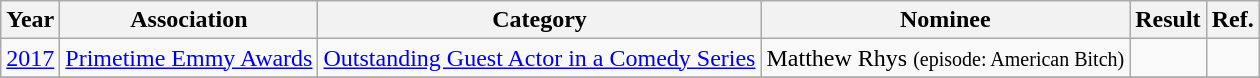<table class="wikitable">
<tr>
<th>Year</th>
<th>Association</th>
<th>Category</th>
<th>Nominee</th>
<th>Result</th>
<th class="unsortable">Ref.</th>
</tr>
<tr>
<td><a href='#'>2017</a></td>
<td><a href='#'>Primetime Emmy Awards</a></td>
<td><a href='#'>Outstanding Guest Actor in a Comedy Series</a></td>
<td>Matthew Rhys <small> (episode: American Bitch) </small></td>
<td></td>
<td></td>
</tr>
<tr>
</tr>
</table>
